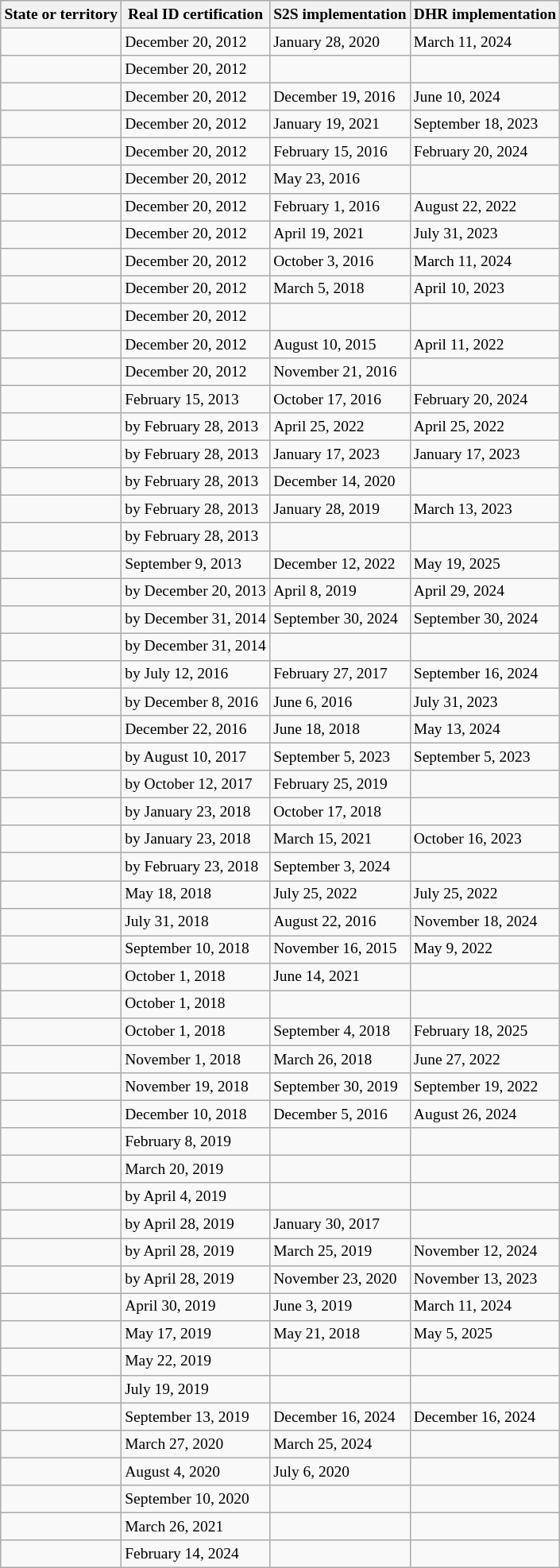<table class="wikitable sortable" style="font-size:small; line-height:1.3">
<tr>
<th>State or territory</th>
<th>Real ID certification</th>
<th>S2S implementation</th>
<th>DHR implementation</th>
</tr>
<tr>
<td></td>
<td>December 20, 2012</td>
<td>January 28, 2020</td>
<td>March 11, 2024</td>
</tr>
<tr>
<td></td>
<td>December 20, 2012</td>
<td></td>
<td></td>
</tr>
<tr>
<td></td>
<td>December 20, 2012</td>
<td>December 19, 2016</td>
<td>June 10, 2024</td>
</tr>
<tr>
<td></td>
<td>December 20, 2012</td>
<td>January 19, 2021</td>
<td>September 18, 2023</td>
</tr>
<tr>
<td></td>
<td>December 20, 2012</td>
<td>February 15, 2016</td>
<td>February 20, 2024</td>
</tr>
<tr>
<td></td>
<td>December 20, 2012</td>
<td>May 23, 2016</td>
<td></td>
</tr>
<tr>
<td></td>
<td>December 20, 2012</td>
<td>February 1, 2016</td>
<td>August 22, 2022</td>
</tr>
<tr>
<td></td>
<td>December 20, 2012</td>
<td>April 19, 2021</td>
<td>July 31, 2023</td>
</tr>
<tr>
<td></td>
<td>December 20, 2012</td>
<td>October 3, 2016</td>
<td>March 11, 2024</td>
</tr>
<tr>
<td></td>
<td>December 20, 2012</td>
<td>March 5, 2018</td>
<td>April 10, 2023</td>
</tr>
<tr>
<td></td>
<td>December 20, 2012</td>
<td></td>
<td></td>
</tr>
<tr>
<td></td>
<td>December 20, 2012</td>
<td>August 10, 2015</td>
<td>April 11, 2022</td>
</tr>
<tr>
<td></td>
<td>December 20, 2012</td>
<td>November 21, 2016</td>
<td></td>
</tr>
<tr>
<td></td>
<td>February 15, 2013</td>
<td>October 17, 2016</td>
<td>February 20, 2024</td>
</tr>
<tr>
<td></td>
<td data-sort-value="February 28, 2013">by February 28, 2013</td>
<td>April 25, 2022</td>
<td>April 25, 2022</td>
</tr>
<tr>
<td></td>
<td data-sort-value="February 28, 2013">by February 28, 2013</td>
<td>January 17, 2023</td>
<td>January 17, 2023</td>
</tr>
<tr>
<td></td>
<td data-sort-value="February 28, 2013">by February 28, 2013</td>
<td>December 14, 2020</td>
<td></td>
</tr>
<tr>
<td></td>
<td data-sort-value="February 28, 2013">by February 28, 2013</td>
<td>January 28, 2019</td>
<td>March 13, 2023</td>
</tr>
<tr>
<td></td>
<td data-sort-value="February 28, 2013">by February 28, 2013</td>
<td></td>
<td></td>
</tr>
<tr>
<td></td>
<td>September 9, 2013</td>
<td>December 12, 2022</td>
<td>May 19, 2025</td>
</tr>
<tr>
<td></td>
<td data-sort-value="December 20, 2013">by December 20, 2013</td>
<td>April 8, 2019</td>
<td>April 29, 2024</td>
</tr>
<tr>
<td></td>
<td data-sort-value="December 31, 2014">by December 31, 2014</td>
<td>September 30, 2024</td>
<td>September 30, 2024</td>
</tr>
<tr>
<td></td>
<td data-sort-value="December 31, 2014">by December 31, 2014</td>
<td></td>
<td></td>
</tr>
<tr>
<td></td>
<td data-sort-value="July 12, 2016">by July 12, 2016</td>
<td>February 27, 2017</td>
<td>September 16, 2024</td>
</tr>
<tr>
<td></td>
<td data-sort-value="December 8, 2016">by December 8, 2016</td>
<td>June 6, 2016</td>
<td>July 31, 2023</td>
</tr>
<tr>
<td></td>
<td>December 22, 2016</td>
<td>June 18, 2018</td>
<td>May 13, 2024</td>
</tr>
<tr>
<td></td>
<td data-sort-value="August 10, 2017">by August 10, 2017</td>
<td>September 5, 2023</td>
<td>September 5, 2023</td>
</tr>
<tr>
<td></td>
<td data-sort-value="October 12, 2017">by October 12, 2017</td>
<td>February 25, 2019</td>
<td></td>
</tr>
<tr>
<td></td>
<td data-sort-value="January 23, 2018">by January 23, 2018</td>
<td>October 17, 2018</td>
<td></td>
</tr>
<tr>
<td></td>
<td data-sort-value="January 23, 2018">by January 23, 2018</td>
<td>March 15, 2021</td>
<td>October 16, 2023</td>
</tr>
<tr>
<td></td>
<td data-sort-value="February 23, 2018">by February 23, 2018</td>
<td>September 3, 2024</td>
<td></td>
</tr>
<tr>
<td></td>
<td>May 18, 2018</td>
<td>July 25, 2022</td>
<td>July 25, 2022</td>
</tr>
<tr>
<td></td>
<td>July 31, 2018</td>
<td>August 22, 2016</td>
<td>November 18, 2024</td>
</tr>
<tr>
<td></td>
<td>September 10, 2018</td>
<td>November 16, 2015</td>
<td>May 9, 2022</td>
</tr>
<tr>
<td></td>
<td>October 1, 2018</td>
<td>June 14, 2021</td>
<td></td>
</tr>
<tr>
<td></td>
<td>October 1, 2018</td>
<td></td>
<td></td>
</tr>
<tr>
<td></td>
<td>October 1, 2018</td>
<td>September 4, 2018</td>
<td>February 18, 2025</td>
</tr>
<tr>
<td></td>
<td>November 1, 2018</td>
<td>March 26, 2018</td>
<td>June 27, 2022</td>
</tr>
<tr>
<td></td>
<td>November 19, 2018</td>
<td>September 30, 2019</td>
<td>September 19, 2022</td>
</tr>
<tr>
<td></td>
<td>December 10, 2018</td>
<td>December 5, 2016</td>
<td>August 26, 2024</td>
</tr>
<tr>
<td></td>
<td>February 8, 2019</td>
<td></td>
<td></td>
</tr>
<tr>
<td></td>
<td>March 20, 2019</td>
<td></td>
<td></td>
</tr>
<tr>
<td></td>
<td data-sort-value="April 4, 2019">by April 4, 2019</td>
<td></td>
<td></td>
</tr>
<tr>
<td></td>
<td data-sort-value="April 28, 2019">by April 28, 2019</td>
<td>January 30, 2017</td>
<td></td>
</tr>
<tr>
<td></td>
<td data-sort-value="April 28, 2019">by April 28, 2019</td>
<td>March 25, 2019</td>
<td>November 12, 2024</td>
</tr>
<tr>
<td></td>
<td data-sort-value="April 28, 2019">by April 28, 2019</td>
<td>November 23, 2020</td>
<td>November 13, 2023</td>
</tr>
<tr>
<td></td>
<td>April 30, 2019</td>
<td>June 3, 2019</td>
<td>March 11, 2024</td>
</tr>
<tr>
<td></td>
<td>May 17, 2019</td>
<td>May 21, 2018</td>
<td>May 5, 2025</td>
</tr>
<tr>
<td></td>
<td>May 22, 2019</td>
<td></td>
<td></td>
</tr>
<tr>
<td></td>
<td>July 19, 2019</td>
<td></td>
<td></td>
</tr>
<tr>
<td></td>
<td>September 13, 2019</td>
<td>December 16, 2024</td>
<td>December 16, 2024</td>
</tr>
<tr>
<td></td>
<td>March 27, 2020</td>
<td>March 25, 2024</td>
<td></td>
</tr>
<tr>
<td></td>
<td>August 4, 2020</td>
<td>July 6, 2020</td>
<td></td>
</tr>
<tr>
<td></td>
<td>September 10, 2020</td>
<td></td>
<td></td>
</tr>
<tr>
<td></td>
<td>March 26, 2021</td>
<td></td>
<td></td>
</tr>
<tr>
<td></td>
<td>February 14, 2024</td>
<td></td>
<td></td>
</tr>
</table>
